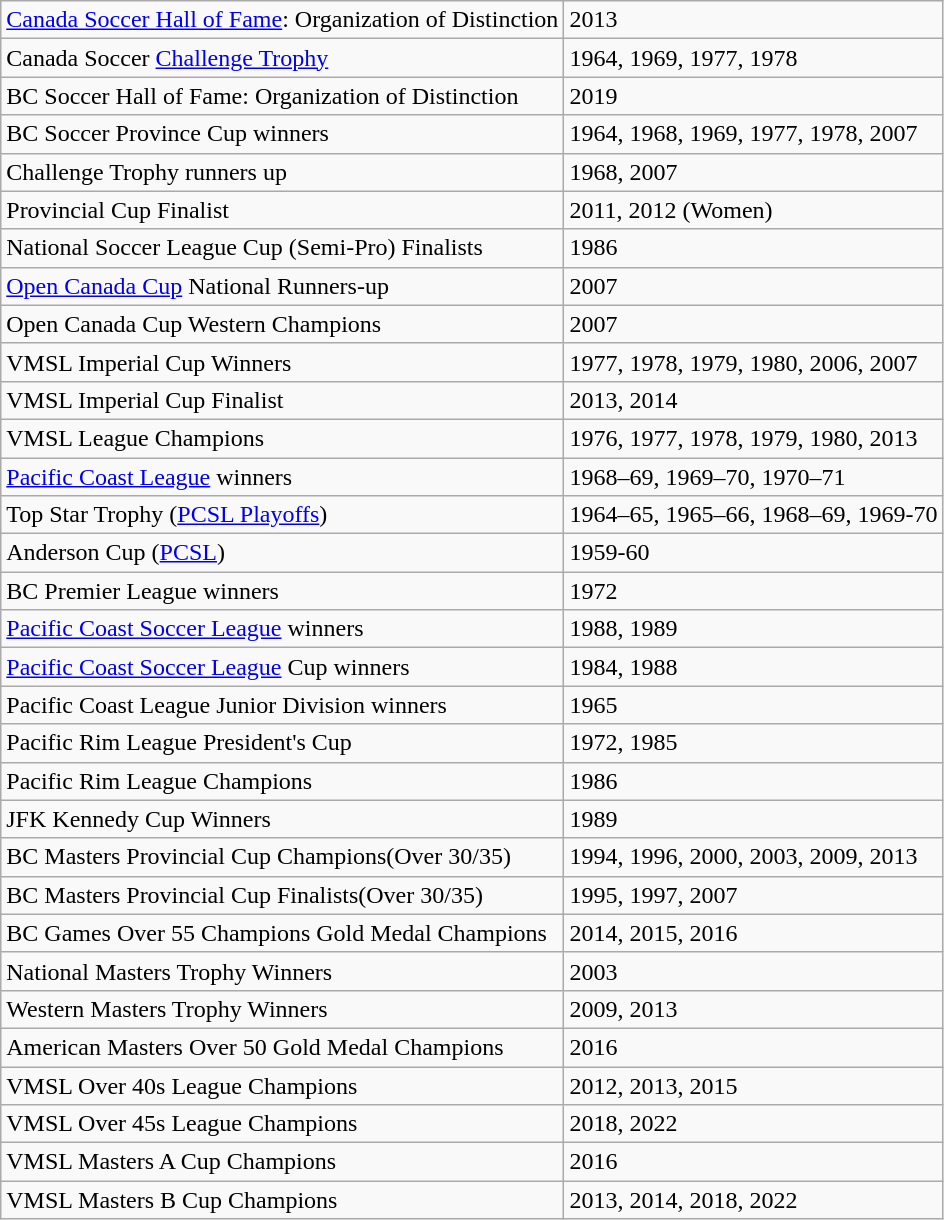<table class="wikitable">
<tr>
<td><a href='#'>Canada Soccer Hall of Fame</a>: Organization of Distinction</td>
<td>2013</td>
</tr>
<tr>
<td>Canada Soccer <a href='#'>Challenge Trophy</a></td>
<td>1964, 1969, 1977, 1978</td>
</tr>
<tr>
<td>BC Soccer Hall of Fame: Organization of Distinction</td>
<td>2019</td>
</tr>
<tr>
<td>BC Soccer Province Cup winners</td>
<td>1964, 1968, 1969, 1977, 1978, 2007</td>
</tr>
<tr>
<td>Challenge Trophy runners up</td>
<td>1968, 2007</td>
</tr>
<tr>
<td>Provincial Cup Finalist</td>
<td>2011, 2012 (Women)</td>
</tr>
<tr>
<td>National Soccer League Cup (Semi-Pro) Finalists</td>
<td>1986</td>
</tr>
<tr>
<td><a href='#'>Open Canada Cup</a> National Runners-up</td>
<td>2007</td>
</tr>
<tr>
<td>Open Canada Cup Western Champions</td>
<td>2007</td>
</tr>
<tr>
<td>VMSL Imperial Cup Winners</td>
<td>1977, 1978, 1979, 1980, 2006, 2007</td>
</tr>
<tr>
<td>VMSL Imperial Cup Finalist</td>
<td>2013, 2014</td>
</tr>
<tr>
<td>VMSL League Champions</td>
<td>1976, 1977, 1978, 1979, 1980, 2013</td>
</tr>
<tr>
<td><a href='#'>Pacific Coast League</a> winners</td>
<td>1968–69, 1969–70, 1970–71</td>
</tr>
<tr>
<td>Top Star Trophy (<a href='#'>PCSL Playoffs</a>)</td>
<td>1964–65, 1965–66, 1968–69, 1969-70</td>
</tr>
<tr>
<td>Anderson Cup (<a href='#'>PCSL</a>)</td>
<td>1959-60</td>
</tr>
<tr>
<td>BC Premier League winners</td>
<td>1972</td>
</tr>
<tr>
<td><a href='#'>Pacific Coast Soccer League</a> winners</td>
<td>1988, 1989</td>
</tr>
<tr>
<td><a href='#'>Pacific Coast Soccer League</a> Cup winners</td>
<td>1984, 1988</td>
</tr>
<tr>
<td>Pacific Coast League Junior Division winners</td>
<td>1965</td>
</tr>
<tr>
<td>Pacific Rim League President's Cup</td>
<td>1972, 1985</td>
</tr>
<tr>
<td>Pacific Rim League Champions</td>
<td>1986</td>
</tr>
<tr>
<td>JFK Kennedy Cup Winners</td>
<td>1989</td>
</tr>
<tr>
<td>BC Masters Provincial Cup Champions(Over 30/35)</td>
<td>1994, 1996, 2000, 2003, 2009, 2013</td>
</tr>
<tr>
<td>BC Masters Provincial Cup Finalists(Over 30/35)</td>
<td>1995, 1997, 2007</td>
</tr>
<tr>
<td>BC Games Over 55 Champions Gold Medal Champions</td>
<td>2014, 2015, 2016</td>
</tr>
<tr>
<td>National Masters Trophy Winners</td>
<td>2003</td>
</tr>
<tr>
<td>Western Masters Trophy Winners</td>
<td>2009, 2013</td>
</tr>
<tr>
<td>American Masters Over 50 Gold Medal Champions</td>
<td>2016</td>
</tr>
<tr>
<td>VMSL Over 40s League Champions</td>
<td>2012, 2013, 2015</td>
</tr>
<tr>
<td>VMSL Over 45s League Champions</td>
<td>2018, 2022</td>
</tr>
<tr>
<td>VMSL Masters A Cup Champions</td>
<td>2016</td>
</tr>
<tr>
<td>VMSL Masters B Cup Champions</td>
<td>2013, 2014, 2018, 2022</td>
</tr>
</table>
